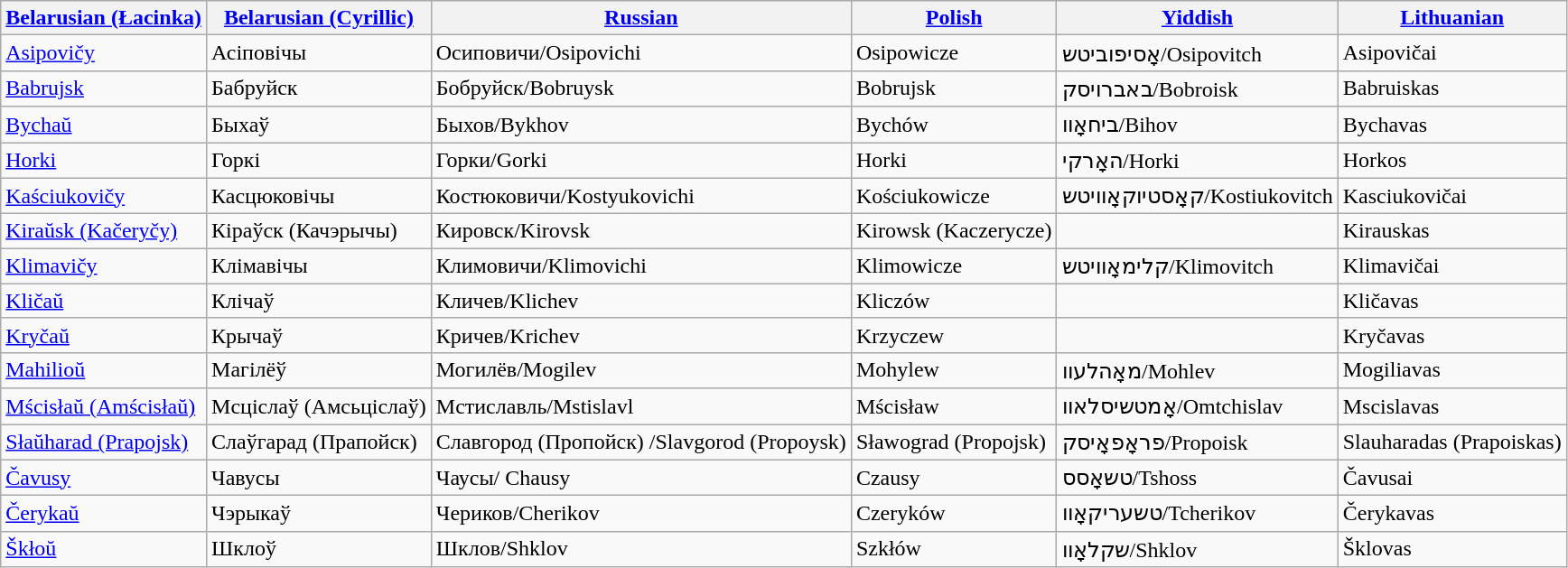<table class="sortable wikitable" border="1">
<tr>
<th><a href='#'>Belarusian (Łacinka)</a></th>
<th><a href='#'>Belarusian (Cyrillic)</a></th>
<th><a href='#'>Russian</a></th>
<th><a href='#'>Polish</a></th>
<th><a href='#'>Yiddish</a></th>
<th><a href='#'>Lithuanian</a></th>
</tr>
<tr>
<td><a href='#'>Asipovičy</a></td>
<td>Асіповічы</td>
<td>Осиповичи/Osipovichi</td>
<td>Osipowicze</td>
<td>אָסיפוביטש/Osipovitch</td>
<td>Asipovičai</td>
</tr>
<tr>
<td><a href='#'>Babrujsk</a></td>
<td>Бабруйск</td>
<td>Бобруйск/Bobruysk</td>
<td>Bobrujsk</td>
<td>באברויסק/Bobroisk</td>
<td>Babruiskas</td>
</tr>
<tr>
<td><a href='#'>Bychaŭ</a></td>
<td>Быхаў</td>
<td>Быхов/Bykhov</td>
<td>Bychów</td>
<td>ביחאָוו/Bihov</td>
<td>Bychavas</td>
</tr>
<tr>
<td><a href='#'>Horki</a></td>
<td>Горкі</td>
<td>Горки/Gorki</td>
<td>Horki</td>
<td>האָרקי/Horki</td>
<td>Horkos</td>
</tr>
<tr>
<td><a href='#'>Kaściukovičy</a></td>
<td>Касцюковічы</td>
<td>Костюковичи/Kostyukovichi</td>
<td>Kościukowicze</td>
<td>קאָסטיוקאָוויטש/Kostiukovitch</td>
<td>Kasciukovičai</td>
</tr>
<tr>
<td><a href='#'>Kiraŭsk (Kačeryčy)</a></td>
<td>Кіраўск (Качэрычы)</td>
<td>Кировск/Kirovsk</td>
<td>Kirowsk (Kaczerycze)</td>
<td></td>
<td>Kirauskas</td>
</tr>
<tr>
<td><a href='#'>Klimavičy</a></td>
<td>Клімавічы</td>
<td>Климовичи/Klimovichi</td>
<td>Klimowicze</td>
<td>קלימאָוויטש/Klimovitch</td>
<td>Klimavičai</td>
</tr>
<tr>
<td><a href='#'>Kličaŭ</a></td>
<td>Клічаў</td>
<td>Кличев/Klichev</td>
<td>Kliczów</td>
<td></td>
<td>Kličavas</td>
</tr>
<tr>
<td><a href='#'>Kryčaŭ</a></td>
<td>Крычаў</td>
<td>Кричев/Krichev</td>
<td>Krzyczew</td>
<td></td>
<td>Kryčavas</td>
</tr>
<tr>
<td><a href='#'>Mahilioŭ</a></td>
<td>Магілёў</td>
<td>Могилёв/Mogilev</td>
<td>Mohylew</td>
<td>מאָהלעוו/Mohlev</td>
<td>Mogiliavas</td>
</tr>
<tr>
<td><a href='#'>Mścisłaŭ (Amścisłaŭ)</a></td>
<td>Мсціслаў (Амсьціслаў)</td>
<td>Мстиславль/Mstislavl</td>
<td>Mścisław</td>
<td>אָמטשיסלאוו/Omtchislav</td>
<td>Mscislavas</td>
</tr>
<tr>
<td><a href='#'>Słaŭharad (Prapojsk)</a></td>
<td>Слаўгарад (Прапойск)</td>
<td>Славгород (Пропойск) /Slavgorod (Propoysk)</td>
<td>Sławograd (Propojsk)</td>
<td>פראָפאָיסק/Propoisk</td>
<td>Slauharadas (Prapoiskas)</td>
</tr>
<tr>
<td><a href='#'>Čavusy</a></td>
<td>Чавусы</td>
<td>Чаусы/ Chausy</td>
<td>Czausy</td>
<td>טשאָסס/Tshoss</td>
<td>Čavusai</td>
</tr>
<tr>
<td><a href='#'>Čerykaŭ</a></td>
<td>Чэрыкаў</td>
<td>Чериков/Cherikov</td>
<td>Czeryków</td>
<td>טשעריקאָוו/Tcherikov</td>
<td>Čerykavas</td>
</tr>
<tr>
<td><a href='#'>Škłoŭ</a></td>
<td>Шклоў</td>
<td>Шклов/Shklov</td>
<td>Szkłów</td>
<td>שקלאָוו/Shklov</td>
<td>Šklovas</td>
</tr>
</table>
